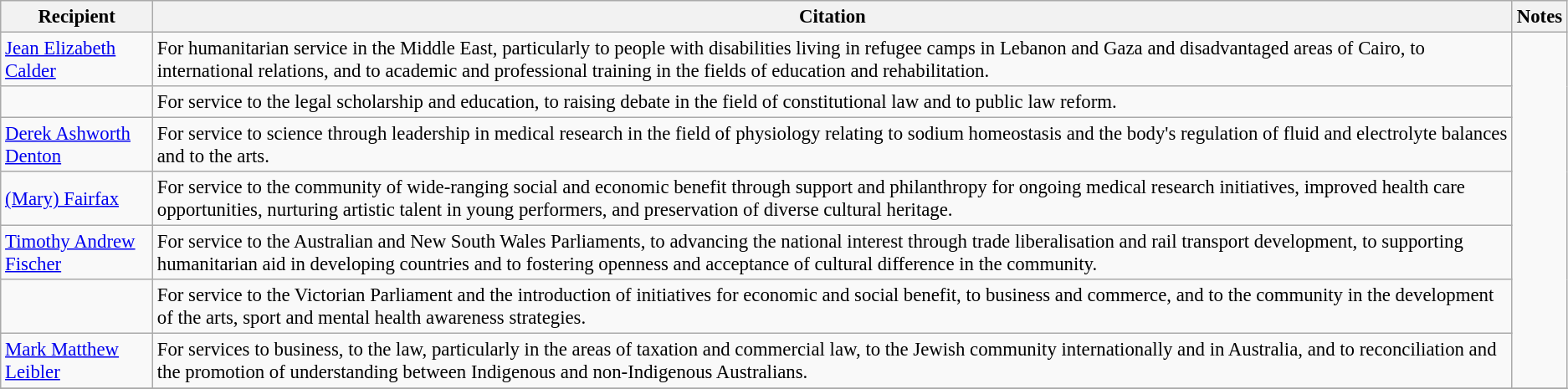<table class="wikitable" style="font-size:95%;">
<tr>
<th>Recipient</th>
<th>Citation</th>
<th>Notes</th>
</tr>
<tr>
<td> <a href='#'>Jean Elizabeth Calder</a></td>
<td>For humanitarian service in the Middle East, particularly to people with disabilities living in refugee camps in Lebanon and Gaza and disadvantaged areas of Cairo, to international relations, and to academic and professional training in the fields of education and rehabilitation.</td>
<td rowspan=7></td>
</tr>
<tr>
<td></td>
<td>For service to the legal scholarship and education, to raising debate in the field of constitutional law and to public law reform.</td>
</tr>
<tr>
<td> <a href='#'>Derek Ashworth Denton</a></td>
<td>For service to science through leadership in medical research in the field of physiology relating to sodium homeostasis and the body's regulation of fluid and electrolyte balances and to the arts.</td>
</tr>
<tr>
<td><a href='#'> (Mary) Fairfax</a> </td>
<td>For service to the community of wide-ranging social and economic benefit through support and philanthropy for ongoing medical research initiatives, improved health care opportunities, nurturing artistic talent in young performers, and preservation of diverse cultural heritage.</td>
</tr>
<tr>
<td> <a href='#'>Timothy Andrew Fischer</a></td>
<td>For service to the Australian and New South Wales Parliaments, to advancing the national interest through trade liberalisation and rail transport development, to supporting humanitarian aid in developing countries and to fostering openness and acceptance of cultural difference in the community.</td>
</tr>
<tr>
<td></td>
<td>For service to the Victorian Parliament and the introduction of initiatives for economic and social benefit, to business and commerce, and to the community in the development of the arts, sport and mental health awareness strategies.</td>
</tr>
<tr>
<td><a href='#'>Mark Matthew Leibler</a> </td>
<td>For services to business, to the law, particularly in the areas of taxation and commercial law, to the Jewish community internationally and in Australia, and to reconciliation and the promotion of understanding between Indigenous and non-Indigenous Australians.</td>
</tr>
<tr>
</tr>
</table>
